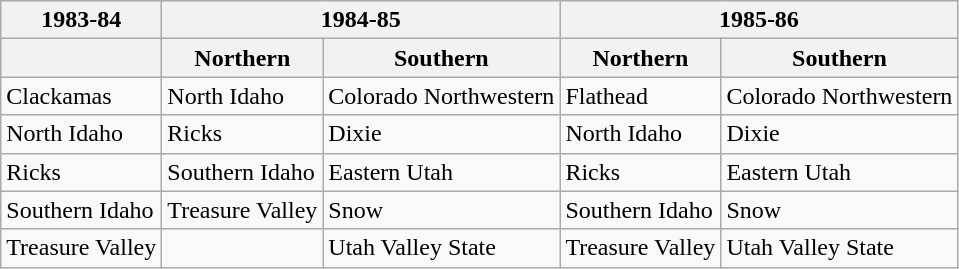<table class="wikitable">
<tr>
<th colspan="6">1983-84</th>
<th colspan="6">1984-85</th>
<th colspan="6">1985-86</th>
</tr>
<tr>
<th colspan="6"></th>
<th colspan="3">Northern</th>
<th colspan="3">Southern</th>
<th colspan="3">Northern</th>
<th colspan="3">Southern</th>
</tr>
<tr>
<td colspan="6">Clackamas</td>
<td colspan="3">North Idaho</td>
<td colspan="3">Colorado Northwestern</td>
<td colspan="3">Flathead</td>
<td colspan="3">Colorado Northwestern</td>
</tr>
<tr>
<td colspan="6">North Idaho</td>
<td colspan="3">Ricks</td>
<td colspan="3">Dixie</td>
<td colspan="3">North Idaho</td>
<td colspan="3">Dixie</td>
</tr>
<tr>
<td colspan="6">Ricks</td>
<td colspan="3">Southern Idaho</td>
<td colspan="3">Eastern Utah</td>
<td colspan="3">Ricks</td>
<td colspan="3">Eastern Utah</td>
</tr>
<tr>
<td colspan="6">Southern Idaho</td>
<td colspan="3">Treasure Valley</td>
<td colspan="3">Snow</td>
<td colspan="3">Southern Idaho</td>
<td colspan="3">Snow</td>
</tr>
<tr>
<td colspan="6">Treasure Valley</td>
<td colspan="3"></td>
<td colspan="3">Utah Valley State</td>
<td colspan="3">Treasure Valley</td>
<td colspan="3">Utah Valley State</td>
</tr>
</table>
